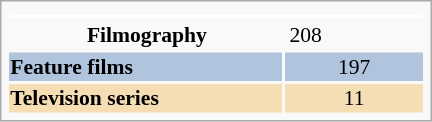<table class="infobox" style="width: 20em; text-align: left; font-size: 90%; vertical-align: middle; background-color: #white;">
<tr ! colspan="2" align="center"|  Tiku Talsania>
</tr>
<tr>
</tr>
<tr style="background-color: white;">
<td colspan="3" style="text-align:center;"></td>
</tr>
<tr>
<th colspan="2" align="center">Filmography</th>
<td>208</td>
</tr>
<tr>
<th style="background:#B0C4DE;">Feature films</th>
<td style="background:#B0C4DE;" colspan="2" align="center" width=50>197</td>
</tr>
<tr>
<th style="background:#F5DEB3;">Television series</th>
<td style="background:#F5DEB3;" colspan="2" align="center" width=50>11</td>
</tr>
</table>
